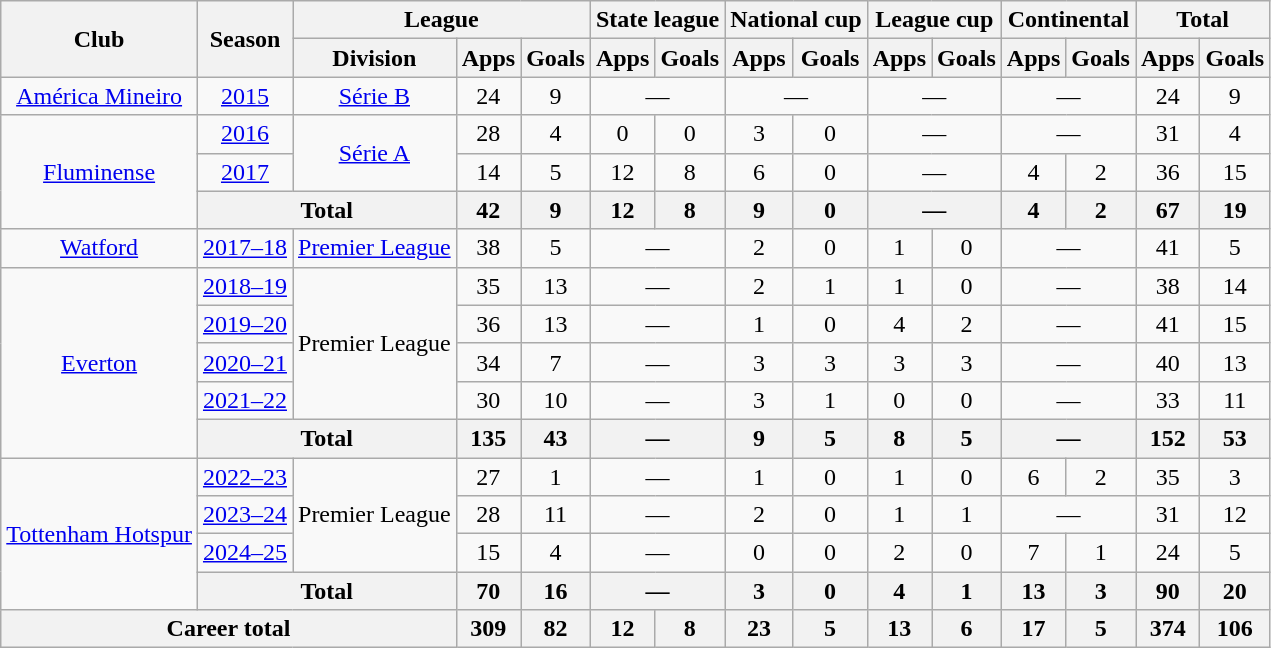<table class="wikitable" style="text-align: center;">
<tr>
<th rowspan="2">Club</th>
<th rowspan="2">Season</th>
<th colspan="3">League</th>
<th colspan="2">State league</th>
<th colspan="2">National cup</th>
<th colspan="2">League cup</th>
<th colspan="2">Continental</th>
<th colspan="2">Total</th>
</tr>
<tr>
<th>Division</th>
<th>Apps</th>
<th>Goals</th>
<th>Apps</th>
<th>Goals</th>
<th>Apps</th>
<th>Goals</th>
<th>Apps</th>
<th>Goals</th>
<th>Apps</th>
<th>Goals</th>
<th>Apps</th>
<th>Goals</th>
</tr>
<tr>
<td><a href='#'>América Mineiro</a></td>
<td><a href='#'>2015</a></td>
<td><a href='#'>Série B</a></td>
<td>24</td>
<td>9</td>
<td colspan="2">—</td>
<td colspan="2">—</td>
<td colspan="2">—</td>
<td colspan="2">—</td>
<td>24</td>
<td>9</td>
</tr>
<tr>
<td rowspan="3"><a href='#'>Fluminense</a></td>
<td><a href='#'>2016</a></td>
<td rowspan="2"><a href='#'>Série A</a></td>
<td>28</td>
<td>4</td>
<td>0</td>
<td>0</td>
<td>3</td>
<td>0</td>
<td colspan="2">—</td>
<td colspan="2">—</td>
<td>31</td>
<td>4</td>
</tr>
<tr>
<td><a href='#'>2017</a></td>
<td>14</td>
<td>5</td>
<td>12</td>
<td>8</td>
<td>6</td>
<td>0</td>
<td colspan="2">—</td>
<td>4</td>
<td>2</td>
<td>36</td>
<td>15</td>
</tr>
<tr>
<th colspan="2">Total</th>
<th>42</th>
<th>9</th>
<th>12</th>
<th>8</th>
<th>9</th>
<th>0</th>
<th colspan="2">—</th>
<th>4</th>
<th>2</th>
<th>67</th>
<th>19</th>
</tr>
<tr>
<td><a href='#'>Watford</a></td>
<td><a href='#'>2017–18</a></td>
<td><a href='#'>Premier League</a></td>
<td>38</td>
<td>5</td>
<td colspan="2">—</td>
<td>2</td>
<td>0</td>
<td>1</td>
<td>0</td>
<td colspan="2">—</td>
<td>41</td>
<td>5</td>
</tr>
<tr>
<td rowspan="5"><a href='#'>Everton</a></td>
<td><a href='#'>2018–19</a></td>
<td rowspan="4">Premier League</td>
<td>35</td>
<td>13</td>
<td colspan="2">—</td>
<td>2</td>
<td>1</td>
<td>1</td>
<td>0</td>
<td colspan="2">—</td>
<td>38</td>
<td>14</td>
</tr>
<tr>
<td><a href='#'>2019–20</a></td>
<td>36</td>
<td>13</td>
<td colspan="2">—</td>
<td>1</td>
<td>0</td>
<td>4</td>
<td>2</td>
<td colspan="2">—</td>
<td>41</td>
<td>15</td>
</tr>
<tr>
<td><a href='#'>2020–21</a></td>
<td>34</td>
<td>7</td>
<td colspan="2">—</td>
<td>3</td>
<td>3</td>
<td>3</td>
<td>3</td>
<td colspan="2">—</td>
<td>40</td>
<td>13</td>
</tr>
<tr>
<td><a href='#'>2021–22</a></td>
<td>30</td>
<td>10</td>
<td colspan="2">—</td>
<td>3</td>
<td>1</td>
<td>0</td>
<td>0</td>
<td colspan="2">—</td>
<td>33</td>
<td>11</td>
</tr>
<tr>
<th colspan="2">Total</th>
<th>135</th>
<th>43</th>
<th colspan="2">—</th>
<th>9</th>
<th>5</th>
<th>8</th>
<th>5</th>
<th colspan="2">—</th>
<th>152</th>
<th>53</th>
</tr>
<tr>
<td rowspan="4"><a href='#'>Tottenham Hotspur</a></td>
<td><a href='#'>2022–23</a></td>
<td rowspan="3">Premier League</td>
<td>27</td>
<td>1</td>
<td colspan="2">—</td>
<td>1</td>
<td>0</td>
<td>1</td>
<td>0</td>
<td>6</td>
<td>2</td>
<td>35</td>
<td>3</td>
</tr>
<tr>
<td><a href='#'>2023–24</a></td>
<td>28</td>
<td>11</td>
<td colspan="2">—</td>
<td>2</td>
<td>0</td>
<td>1</td>
<td>1</td>
<td colspan="2">—</td>
<td>31</td>
<td>12</td>
</tr>
<tr>
<td><a href='#'>2024–25</a></td>
<td>15</td>
<td>4</td>
<td colspan="2">—</td>
<td>0</td>
<td>0</td>
<td>2</td>
<td>0</td>
<td>7</td>
<td>1</td>
<td>24</td>
<td>5</td>
</tr>
<tr>
<th colspan="2">Total</th>
<th>70</th>
<th>16</th>
<th colspan="2">—</th>
<th>3</th>
<th>0</th>
<th>4</th>
<th>1</th>
<th>13</th>
<th>3</th>
<th>90</th>
<th>20</th>
</tr>
<tr>
<th colspan="3">Career total</th>
<th>309</th>
<th>82</th>
<th>12</th>
<th>8</th>
<th>23</th>
<th>5</th>
<th>13</th>
<th>6</th>
<th>17</th>
<th>5</th>
<th>374</th>
<th>106</th>
</tr>
</table>
